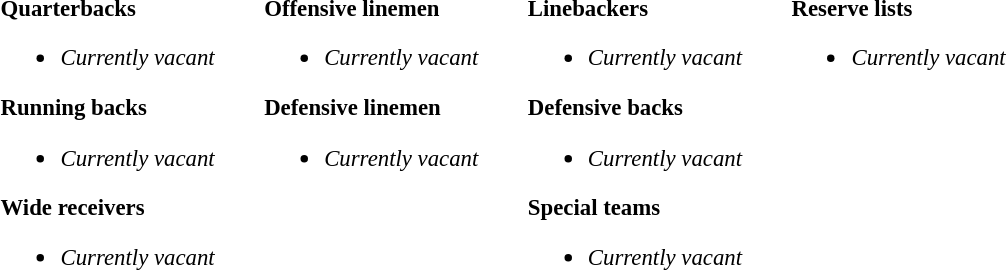<table class="toccolours" style="text-align: left;">
<tr>
<td style="font-size: 95%;vertical-align:top;"><strong>Quarterbacks</strong><br><ul><li><em>Currently vacant</em></li></ul><strong>Running backs</strong><ul><li><em>Currently vacant</em></li></ul><strong>Wide receivers</strong><ul><li><em>Currently vacant</em></li></ul></td>
<td style="width: 25px;"></td>
<td style="font-size: 95%;vertical-align:top;"><strong>Offensive linemen</strong><br><ul><li><em>Currently vacant</em></li></ul><strong>Defensive linemen</strong><ul><li><em>Currently vacant</em></li></ul></td>
<td style="width: 25px;"></td>
<td style="font-size: 95%;vertical-align:top;"><strong>Linebackers</strong><br><ul><li><em>Currently vacant</em></li></ul><strong>Defensive backs</strong><ul><li><em>Currently vacant</em></li></ul><strong>Special teams</strong><ul><li><em>Currently vacant</em></li></ul></td>
<td style="width: 25px;"></td>
<td style="font-size: 95%;vertical-align:top;"><strong>Reserve lists</strong><br><ul><li><em>Currently vacant</em></li></ul></td>
</tr>
</table>
